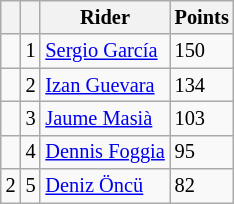<table class="wikitable" style="font-size: 85%;">
<tr>
<th></th>
<th></th>
<th>Rider</th>
<th>Points</th>
</tr>
<tr>
<td></td>
<td align=center>1</td>
<td> <a href='#'>Sergio García</a></td>
<td align=left>150</td>
</tr>
<tr>
<td></td>
<td align=center>2</td>
<td> <a href='#'>Izan Guevara</a></td>
<td align=left>134</td>
</tr>
<tr>
<td></td>
<td align=center>3</td>
<td> <a href='#'>Jaume Masià</a></td>
<td align=left>103</td>
</tr>
<tr>
<td></td>
<td align=center>4</td>
<td> <a href='#'>Dennis Foggia</a></td>
<td align=left>95</td>
</tr>
<tr>
<td> 2</td>
<td align=center>5</td>
<td> <a href='#'>Deniz Öncü</a></td>
<td align=left>82</td>
</tr>
</table>
